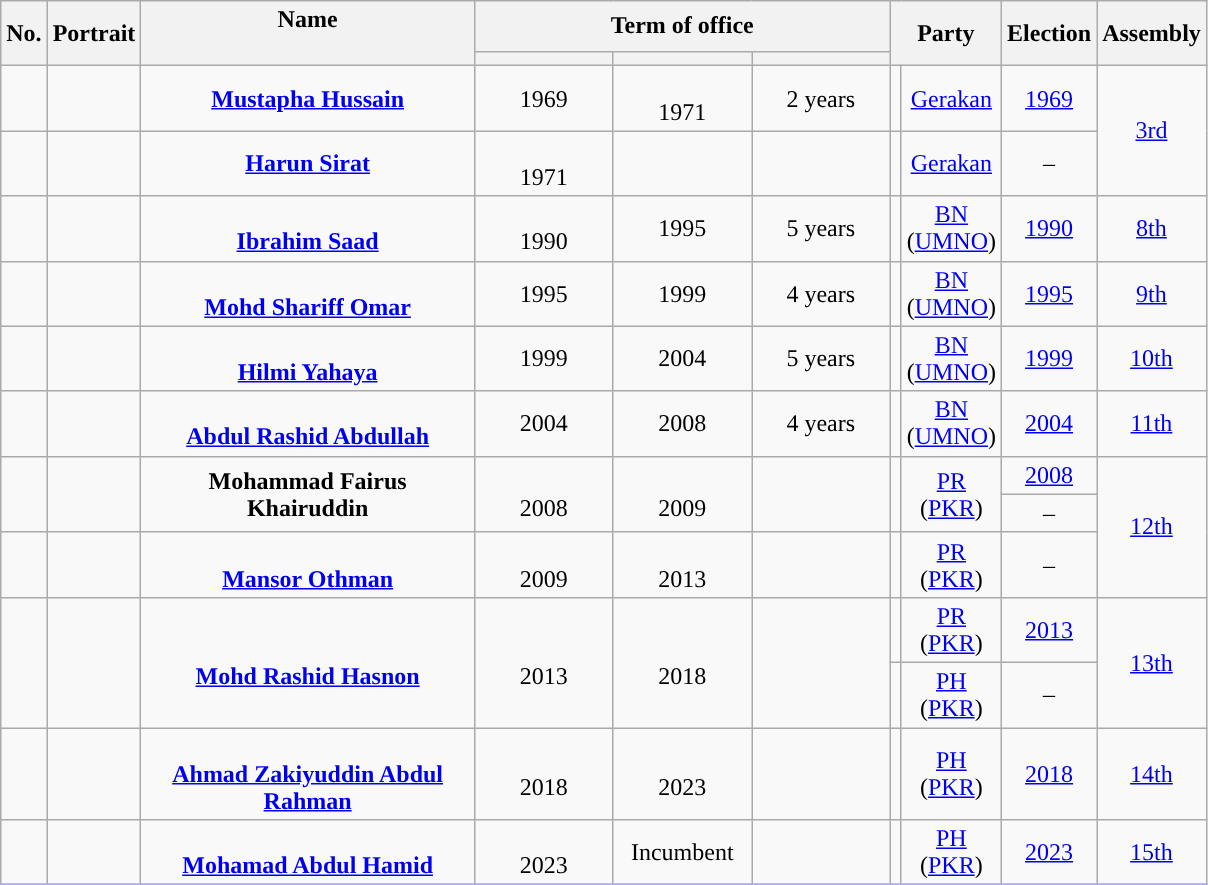<table class="wikitable" style="text-align:center; border:1px #aaf solid;">
<tr>
<th rowspan="2">No.</th>
<th rowspan="2">Portrait</th>
<th rowspan="2" width="215">Name<br><br></th>
<th colspan=3>Term of office</th>
<th colspan="2" rowspan="2">Party</th>
<th rowspan="2">Election</th>
<th rowspan="2">Assembly</th>
</tr>
<tr>
<th width="85"></th>
<th width="85"></th>
<th width="85"></th>
</tr>
<tr>
<td></td>
<td></td>
<td><strong><a href='#'>Mustapha Hussain</a></strong><br></td>
<td>1969</td>
<td><br>1971</td>
<td>2 years</td>
<td style="background:"></td>
<td><a href='#'>Gerakan</a></td>
<td><a href='#'>1969</a></td>
<td rowspan=2><a href='#'>3rd</a></td>
</tr>
<tr>
<td></td>
<td></td>
<td><strong><a href='#'>Harun Sirat</a></strong><br></td>
<td><br>1971</td>
<td></td>
<td></td>
<td style="background:"></td>
<td><a href='#'>Gerakan</a></td>
<td>–</td>
</tr>
<tr>
<td></td>
<td></td>
<td><br><strong><a href='#'>Ibrahim Saad</a></strong><br></td>
<td><br>1990</td>
<td>1995</td>
<td>5 years</td>
<td style="background:"></td>
<td><a href='#'>BN</a><br>(<a href='#'>UMNO</a>)</td>
<td><a href='#'>1990</a></td>
<td><a href='#'>8th</a></td>
</tr>
<tr>
<td></td>
<td></td>
<td><br><strong><a href='#'>Mohd Shariff Omar</a></strong><br></td>
<td>1995</td>
<td>1999</td>
<td>4 years</td>
<td style="background:"></td>
<td><a href='#'>BN</a><br>(<a href='#'>UMNO</a>)</td>
<td><a href='#'>1995</a></td>
<td><a href='#'>9th</a></td>
</tr>
<tr>
<td></td>
<td></td>
<td><br><strong><a href='#'>Hilmi Yahaya</a></strong><br></td>
<td>1999</td>
<td>2004</td>
<td>5 years</td>
<td style="background:"></td>
<td><a href='#'>BN</a><br>(<a href='#'>UMNO</a>)</td>
<td><a href='#'>1999</a></td>
<td><a href='#'>10th</a></td>
</tr>
<tr>
<td></td>
<td></td>
<td><br><strong><a href='#'>Abdul Rashid Abdullah</a></strong><br></td>
<td>2004</td>
<td>2008</td>
<td>4 years</td>
<td style="background:"></td>
<td><a href='#'>BN</a><br>(<a href='#'>UMNO</a>)</td>
<td><a href='#'>2004</a></td>
<td><a href='#'>11th</a></td>
</tr>
<tr>
<td rowspan=2></td>
<td rowspan=2></td>
<td rowspan=2><strong>Mohammad Fairus Khairuddin</strong><br></td>
<td rowspan=2><br>2008</td>
<td rowspan=2><br>2009</td>
<td rowspan=2></td>
<td rowspan=2 style="background:"></td>
<td rowspan=2><a href='#'>PR</a><br>(<a href='#'>PKR</a>)</td>
<td><a href='#'>2008</a></td>
<td rowspan=3><a href='#'>12th</a></td>
</tr>
<tr>
<td>–</td>
</tr>
<tr>
<td></td>
<td></td>
<td><br><strong><a href='#'>Mansor Othman</a></strong><br></td>
<td><br>2009</td>
<td><br>2013</td>
<td></td>
<td style="background:"></td>
<td><a href='#'>PR</a><br>(<a href='#'>PKR</a>)</td>
<td>–</td>
</tr>
<tr>
<td rowspan=2></td>
<td rowspan=2></td>
<td rowspan=2><br><strong><a href='#'>Mohd Rashid Hasnon</a></strong><br></td>
<td rowspan=2><br>2013</td>
<td rowspan=2><br>2018</td>
<td rowspan=2></td>
<td style="background:"></td>
<td><a href='#'>PR</a><br>(<a href='#'>PKR</a>)</td>
<td><a href='#'>2013</a></td>
<td rowspan=2><a href='#'>13th</a></td>
</tr>
<tr>
<td style="background:"></td>
<td><a href='#'>PH</a><br>(<a href='#'>PKR</a>)</td>
<td>–</td>
</tr>
<tr>
<td></td>
<td></td>
<td><br><strong><a href='#'>Ahmad Zakiyuddin Abdul Rahman</a></strong><br></td>
<td><br>2018</td>
<td><br>2023</td>
<td></td>
<td style="background:"></td>
<td><a href='#'>PH</a><br>(<a href='#'>PKR</a>)</td>
<td><a href='#'>2018</a></td>
<td><a href='#'>14th</a></td>
</tr>
<tr>
<td></td>
<td></td>
<td><br><strong><a href='#'>Mohamad Abdul Hamid</a></strong><br></td>
<td><br>2023</td>
<td>Incumbent</td>
<td></td>
<td style="background:"></td>
<td><a href='#'>PH</a><br>(<a href='#'>PKR</a>)</td>
<td><a href='#'>2023</a></td>
<td><a href='#'>15th</a></td>
</tr>
<tr>
</tr>
</table>
